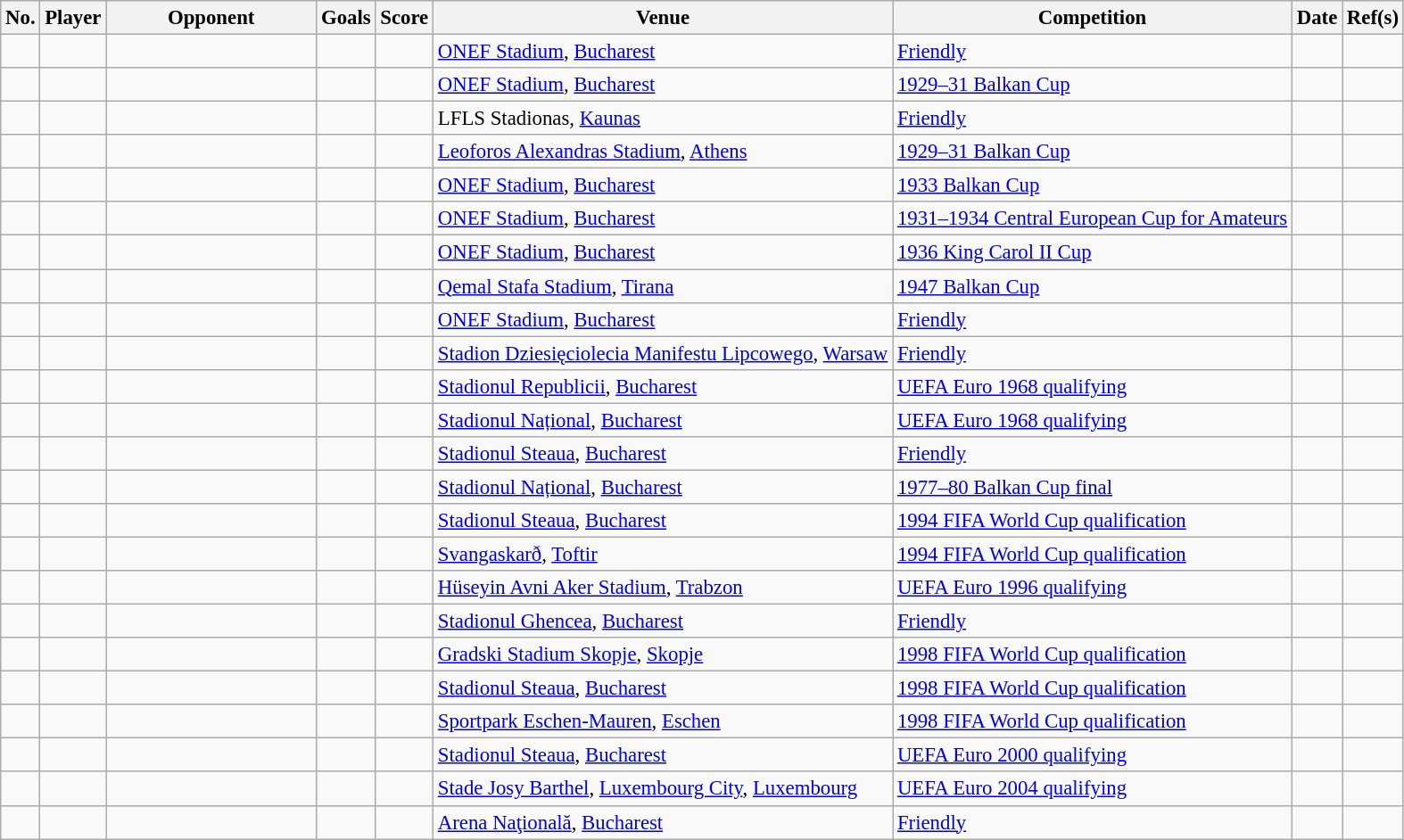<table class="wikitable sortable" style="font-size:95%;">
<tr>
<th>No.</th>
<th>Player</th>
<th width="15%">Opponent</th>
<th>Goals</th>
<th class="align:center">Score</th>
<th>Venue</th>
<th>Competition</th>
<th>Date</th>
<th class="unsortable">Ref(s)</th>
</tr>
<tr>
<td></td>
<td></td>
<td></td>
<td></td>
<td data-sort-value="3"></td>
<td><a href='#'>ONEF Stadium</a>, <a href='#'>Bucharest</a></td>
<td><a href='#'>Friendly</a></td>
<td></td>
<td></td>
</tr>
<tr>
<td></td>
<td></td>
<td></td>
<td></td>
<td data-sort-value="3"></td>
<td><a href='#'>ONEF Stadium</a>, <a href='#'>Bucharest</a></td>
<td><a href='#'>1929–31 Balkan Cup</a></td>
<td></td>
<td></td>
</tr>
<tr>
<td></td>
<td></td>
<td></td>
<td></td>
<td data-sort-value="3"></td>
<td>LFLS Stadionas, <a href='#'>Kaunas</a></td>
<td><a href='#'>Friendly</a></td>
<td></td>
<td></td>
</tr>
<tr>
<td></td>
<td></td>
<td></td>
<td></td>
<td data-sort-value="3"></td>
<td><a href='#'>Leoforos Alexandras Stadium</a>, <a href='#'>Athens</a></td>
<td><a href='#'>1929–31 Balkan Cup</a></td>
<td></td>
<td></td>
</tr>
<tr>
<td></td>
<td></td>
<td></td>
<td></td>
<td data-sort-value="3"></td>
<td><a href='#'>ONEF Stadium</a>, <a href='#'>Bucharest</a></td>
<td><a href='#'>1933 Balkan Cup</a></td>
<td></td>
<td></td>
</tr>
<tr>
<td></td>
<td></td>
<td></td>
<td></td>
<td data-sort-value="3"></td>
<td><a href='#'>ONEF Stadium</a>, <a href='#'>Bucharest</a></td>
<td><a href='#'>1931–1934 Central European Cup for Amateurs</a></td>
<td></td>
<td></td>
</tr>
<tr>
<td></td>
<td></td>
<td></td>
<td></td>
<td data-sort-value="3"></td>
<td><a href='#'>ONEF Stadium</a>, <a href='#'>Bucharest</a></td>
<td><a href='#'>1936 King Carol II Cup</a></td>
<td></td>
<td></td>
</tr>
<tr>
<td></td>
<td></td>
<td></td>
<td></td>
<td data-sort-value="3"></td>
<td><a href='#'>Qemal Stafa Stadium</a>, <a href='#'>Tirana</a></td>
<td><a href='#'>1947 Balkan Cup</a></td>
<td></td>
<td></td>
</tr>
<tr>
<td></td>
<td></td>
<td></td>
<td></td>
<td data-sort-value="3"></td>
<td><a href='#'>ONEF Stadium</a>, <a href='#'>Bucharest</a></td>
<td><a href='#'>Friendly</a></td>
<td></td>
<td></td>
</tr>
<tr>
<td></td>
<td></td>
<td></td>
<td></td>
<td data-sort-value="3"></td>
<td><a href='#'>Stadion Dziesięciolecia Manifestu Lipcowego</a>, <a href='#'>Warsaw</a></td>
<td><a href='#'>Friendly</a></td>
<td></td>
<td></td>
</tr>
<tr>
<td></td>
<td></td>
<td></td>
<td></td>
<td data-sort-value="3"></td>
<td><a href='#'>Stadionul Republicii</a>, <a href='#'>Bucharest</a></td>
<td><a href='#'>UEFA Euro 1968 qualifying</a></td>
<td></td>
<td></td>
</tr>
<tr>
<td></td>
<td></td>
<td></td>
<td></td>
<td data-sort-value="3"></td>
<td><a href='#'>Stadionul Național</a>, <a href='#'>Bucharest</a></td>
<td><a href='#'>UEFA Euro 1968 qualifying</a></td>
<td></td>
<td></td>
</tr>
<tr>
<td></td>
<td></td>
<td></td>
<td></td>
<td data-sort-value="3"></td>
<td><a href='#'>Stadionul Steaua</a>, <a href='#'>Bucharest</a></td>
<td><a href='#'>Friendly</a></td>
<td></td>
<td></td>
</tr>
<tr>
<td></td>
<td></td>
<td></td>
<td></td>
<td data-sort-value="3"></td>
<td><a href='#'>Stadionul Național</a>, <a href='#'>Bucharest</a></td>
<td><a href='#'>1977–80 Balkan Cup final</a></td>
<td></td>
<td></td>
</tr>
<tr>
<td></td>
<td></td>
<td></td>
<td></td>
<td data-sort-value="3"></td>
<td><a href='#'>Stadionul Steaua</a>, <a href='#'>Bucharest</a></td>
<td><a href='#'>1994 FIFA World Cup qualification</a></td>
<td></td>
<td></td>
</tr>
<tr>
<td></td>
<td></td>
<td></td>
<td></td>
<td data-sort-value="3"></td>
<td><a href='#'>Svangaskarð</a>, <a href='#'>Toftir</a></td>
<td><a href='#'>1994 FIFA World Cup qualification</a></td>
<td></td>
<td></td>
</tr>
<tr>
<td></td>
<td></td>
<td></td>
<td></td>
<td data-sort-value="3"></td>
<td><a href='#'>Hüseyin Avni Aker Stadium</a>, <a href='#'>Trabzon</a></td>
<td><a href='#'>UEFA Euro 1996 qualifying</a></td>
<td></td>
<td></td>
</tr>
<tr>
<td></td>
<td></td>
<td></td>
<td></td>
<td data-sort-value="3"></td>
<td><a href='#'>Stadionul Ghencea</a>, <a href='#'>Bucharest</a></td>
<td><a href='#'>Friendly</a></td>
<td></td>
<td></td>
</tr>
<tr>
<td></td>
<td></td>
<td></td>
<td></td>
<td data-sort-value="3"></td>
<td><a href='#'>Gradski Stadium Skopje</a>, <a href='#'>Skopje</a></td>
<td><a href='#'>1998 FIFA World Cup qualification</a></td>
<td></td>
<td></td>
</tr>
<tr>
<td></td>
<td></td>
<td></td>
<td></td>
<td data-sort-value="3"></td>
<td><a href='#'>Stadionul Steaua</a>, <a href='#'>Bucharest</a></td>
<td><a href='#'>1998 FIFA World Cup qualification</a></td>
<td></td>
<td></td>
</tr>
<tr>
<td></td>
<td></td>
<td></td>
<td></td>
<td data-sort-value="3"></td>
<td><a href='#'>Sportpark Eschen-Mauren</a>, <a href='#'>Eschen</a></td>
<td><a href='#'>1998 FIFA World Cup qualification</a></td>
<td></td>
<td></td>
</tr>
<tr>
<td></td>
<td></td>
<td></td>
<td></td>
<td data-sort-value="3"></td>
<td><a href='#'>Stadionul Steaua</a>, <a href='#'>Bucharest</a></td>
<td><a href='#'>UEFA Euro 2000 qualifying</a></td>
<td></td>
<td></td>
</tr>
<tr>
<td></td>
<td></td>
<td></td>
<td></td>
<td data-sort-value="3"></td>
<td><a href='#'>Stade Josy Barthel</a>, <a href='#'>Luxembourg City</a>, <a href='#'>Luxembourg</a></td>
<td><a href='#'>UEFA Euro 2004 qualifying</a></td>
<td></td>
<td></td>
</tr>
<tr>
<td></td>
<td></td>
<td></td>
<td></td>
<td data-sort-value="3"></td>
<td><a href='#'>Arena Naţională</a>, <a href='#'>Bucharest</a></td>
<td><a href='#'>Friendly</a></td>
<td></td>
<td></td>
</tr>
</table>
